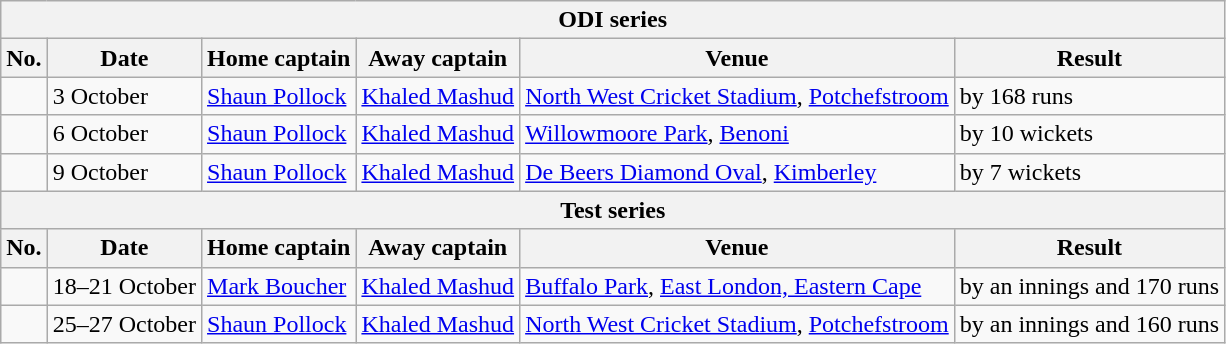<table class="wikitable">
<tr>
<th colspan="9">ODI series</th>
</tr>
<tr>
<th>No.</th>
<th>Date</th>
<th>Home captain</th>
<th>Away captain</th>
<th>Venue</th>
<th>Result</th>
</tr>
<tr>
<td></td>
<td>3 October</td>
<td><a href='#'>Shaun Pollock</a></td>
<td><a href='#'>Khaled Mashud</a></td>
<td><a href='#'>North West Cricket Stadium</a>, <a href='#'>Potchefstroom</a></td>
<td> by 168 runs</td>
</tr>
<tr>
<td></td>
<td>6 October</td>
<td><a href='#'>Shaun Pollock</a></td>
<td><a href='#'>Khaled Mashud</a></td>
<td><a href='#'>Willowmoore Park</a>, <a href='#'>Benoni</a></td>
<td> by 10 wickets</td>
</tr>
<tr>
<td></td>
<td>9 October</td>
<td><a href='#'>Shaun Pollock</a></td>
<td><a href='#'>Khaled Mashud</a></td>
<td><a href='#'>De Beers Diamond Oval</a>, <a href='#'>Kimberley</a></td>
<td> by 7 wickets</td>
</tr>
<tr>
<th colspan="9">Test series</th>
</tr>
<tr>
<th>No.</th>
<th>Date</th>
<th>Home captain</th>
<th>Away captain</th>
<th>Venue</th>
<th>Result</th>
</tr>
<tr>
<td></td>
<td>18–21 October</td>
<td><a href='#'>Mark Boucher</a></td>
<td><a href='#'>Khaled Mashud</a></td>
<td><a href='#'>Buffalo Park</a>, <a href='#'>East London, Eastern Cape</a></td>
<td> by an innings and 170 runs</td>
</tr>
<tr>
<td></td>
<td>25–27 October</td>
<td><a href='#'>Shaun Pollock</a></td>
<td><a href='#'>Khaled Mashud</a></td>
<td><a href='#'>North West Cricket Stadium</a>, <a href='#'>Potchefstroom</a></td>
<td> by an innings and 160 runs</td>
</tr>
</table>
